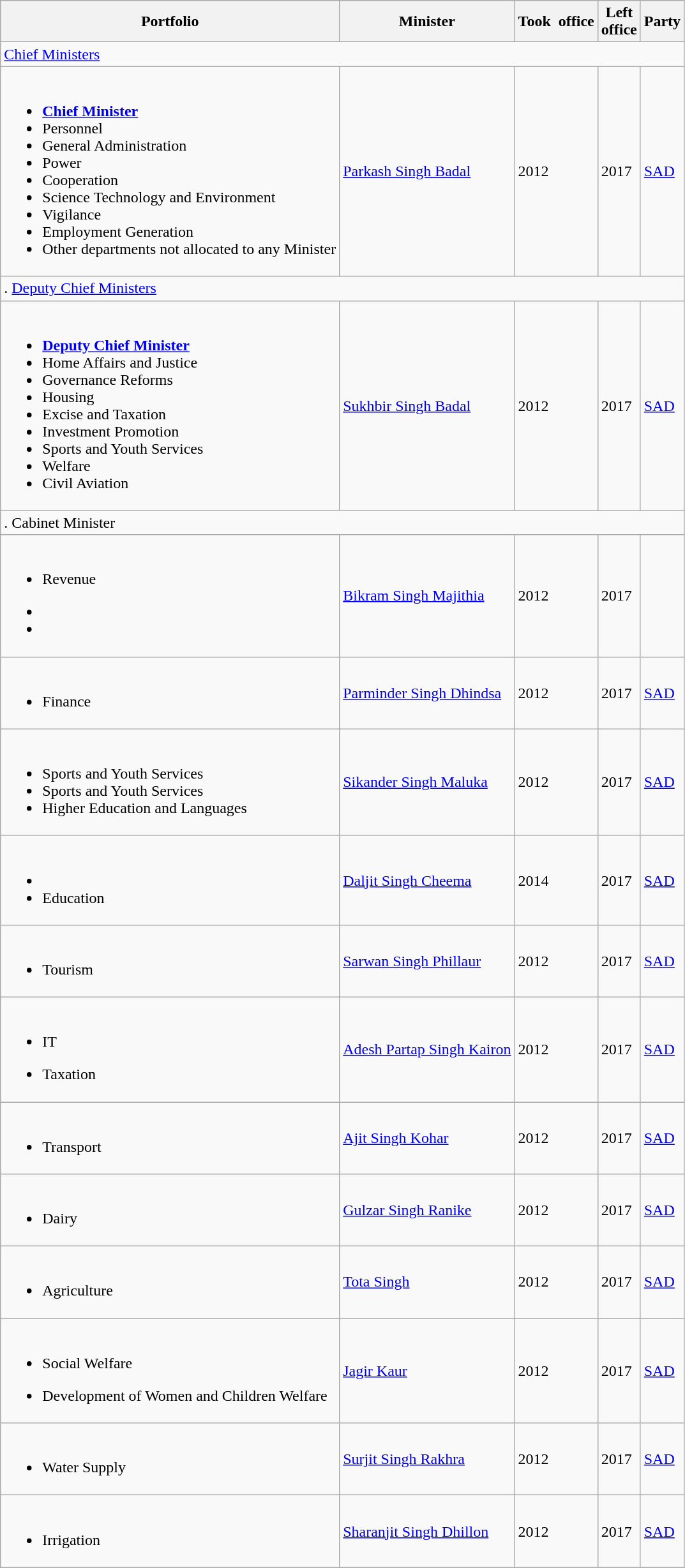<table class="wikitable">
<tr>
<th>Portfolio</th>
<th>Minister</th>
<th>Took office</th>
<th>Left<br>office</th>
<th>Party</th>
</tr>
<tr>
<td colspan="5"><a href='#'>Chief Ministers</a></td>
</tr>
<tr>
<td rowspan="1"><br><ul><li><a href='#'><strong>Chief Minister</strong></a></li><li>Personnel</li><li>General Administration</li><li>Power</li><li>Cooperation</li><li>Science Technology and Environment</li><li>Vigilance</li><li>Employment Generation</li><li>Other departments not allocated to any Minister</li></ul></td>
<td><a href='#'>Parkash Singh Badal</a></td>
<td>2012</td>
<td>2017</td>
<td><a href='#'>SAD</a></td>
</tr>
<tr>
<td colspan="5">.                             <a href='#'>Deputy Chief Ministers</a></td>
</tr>
<tr>
<td rowspan="1"><br><ul><li><a href='#'><strong>Deputy Chief Minister</strong></a></li><li>Home Affairs and Justice</li><li>Governance Reforms</li><li>Housing</li><li>Excise and Taxation</li><li>Investment Promotion</li><li>Sports and Youth Services</li><li>Welfare</li><li>Civil Aviation</li></ul></td>
<td><a href='#'>Sukhbir Singh Badal</a></td>
<td>2012</td>
<td>2017</td>
<td><a href='#'>SAD</a></td>
</tr>
<tr>
<td colspan="5">.                                   Cabinet Minister</td>
</tr>
<tr>
<td><br><ul><li>Revenue</li></ul><ul><li></li><li></li></ul></td>
<td><a href='#'>Bikram Singh Majithia</a></td>
<td>2012</td>
<td>2017</td>
<td></td>
</tr>
<tr>
<td rowspan="1"><br><ul><li>Finance</li></ul></td>
<td><a href='#'>Parminder Singh Dhindsa</a></td>
<td>2012</td>
<td>2017</td>
<td><a href='#'>SAD</a></td>
</tr>
<tr>
<td rowspan="1"><br><ul><li>Sports and Youth Services</li><li>Sports and Youth Services</li><li>Higher Education and Languages</li></ul></td>
<td><a href='#'>Sikander Singh Maluka</a></td>
<td>2012</td>
<td>2017</td>
<td><a href='#'>SAD</a></td>
</tr>
<tr>
<td><br><ul><li></li><li>Education</li></ul></td>
<td><a href='#'>Daljit Singh Cheema</a></td>
<td>2014</td>
<td>2017</td>
<td><a href='#'>SAD</a></td>
</tr>
<tr>
<td><br><ul><li>Tourism</li></ul></td>
<td><a href='#'>Sarwan Singh Phillaur</a></td>
<td>2012</td>
<td>2017</td>
<td><a href='#'>SAD</a></td>
</tr>
<tr>
<td><br><ul><li>IT</li></ul><ul><li>Taxation</li></ul></td>
<td><a href='#'>Adesh Partap Singh Kairon</a></td>
<td>2012</td>
<td>2017</td>
<td><a href='#'>SAD</a></td>
</tr>
<tr>
<td><br><ul><li>Transport</li></ul></td>
<td><a href='#'>Ajit Singh Kohar</a></td>
<td>2012</td>
<td>2017</td>
<td><a href='#'>SAD</a></td>
</tr>
<tr>
<td><br><ul><li>Dairy</li></ul></td>
<td><a href='#'>Gulzar Singh Ranike</a></td>
<td>2012</td>
<td>2017</td>
<td><a href='#'>SAD</a></td>
</tr>
<tr>
<td><br><ul><li>Agriculture</li></ul></td>
<td><a href='#'>Tota Singh</a></td>
<td>2012</td>
<td>2017</td>
<td><a href='#'>SAD</a></td>
</tr>
<tr>
<td><br><ul><li>Social Welfare</li></ul><ul><li>Development of Women and Children Welfare</li></ul></td>
<td><a href='#'>Jagir Kaur</a></td>
<td>2012</td>
<td>2017</td>
<td><a href='#'>SAD</a></td>
</tr>
<tr>
<td><br><ul><li>Water Supply</li></ul></td>
<td><a href='#'>Surjit Singh Rakhra</a></td>
<td>2012</td>
<td>2017</td>
<td><a href='#'>SAD</a></td>
</tr>
<tr>
<td><br><ul><li>Irrigation</li></ul></td>
<td><a href='#'>Sharanjit Singh Dhillon</a></td>
<td>2012</td>
<td>2017</td>
<td><a href='#'>SAD</a></td>
</tr>
</table>
